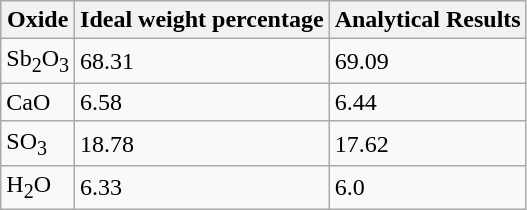<table class="wikitable mw-collapsible">
<tr>
<th>Oxide</th>
<th>Ideal weight percentage</th>
<th>Analytical Results</th>
</tr>
<tr>
<td>Sb<sub>2</sub>O<sub>3</sub></td>
<td>68.31</td>
<td>69.09</td>
</tr>
<tr>
<td>CaO</td>
<td>6.58</td>
<td>6.44</td>
</tr>
<tr>
<td>SO<sub>3</sub></td>
<td>18.78</td>
<td>17.62</td>
</tr>
<tr>
<td>H<sub>2</sub>O</td>
<td>6.33</td>
<td>6.0</td>
</tr>
</table>
